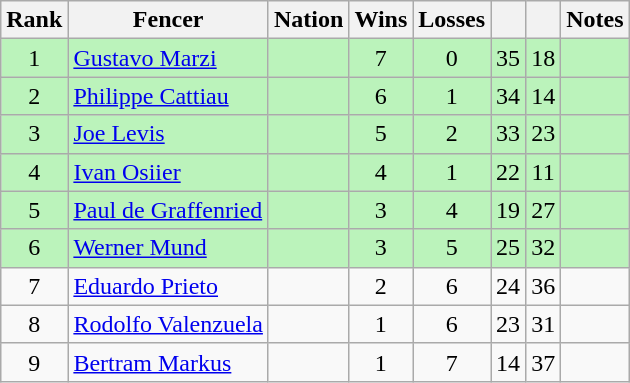<table class="wikitable sortable" style="text-align: center;">
<tr>
<th>Rank</th>
<th>Fencer</th>
<th>Nation</th>
<th>Wins</th>
<th>Losses</th>
<th></th>
<th></th>
<th>Notes</th>
</tr>
<tr style="background:#bbf3bb;">
<td>1</td>
<td align=left><a href='#'>Gustavo Marzi</a></td>
<td align=left></td>
<td>7</td>
<td>0</td>
<td>35</td>
<td>18</td>
<td></td>
</tr>
<tr style="background:#bbf3bb;">
<td>2</td>
<td align=left><a href='#'>Philippe Cattiau</a></td>
<td align=left></td>
<td>6</td>
<td>1</td>
<td>34</td>
<td>14</td>
<td></td>
</tr>
<tr style="background:#bbf3bb;">
<td>3</td>
<td align=left><a href='#'>Joe Levis</a></td>
<td align=left></td>
<td>5</td>
<td>2</td>
<td>33</td>
<td>23</td>
<td></td>
</tr>
<tr style="background:#bbf3bb;">
<td>4</td>
<td align=left><a href='#'>Ivan Osiier</a></td>
<td align=left></td>
<td>4</td>
<td>1</td>
<td>22</td>
<td>11</td>
<td></td>
</tr>
<tr style="background:#bbf3bb;">
<td>5</td>
<td align=left><a href='#'>Paul de Graffenried</a></td>
<td align=left></td>
<td>3</td>
<td>4</td>
<td>19</td>
<td>27</td>
<td></td>
</tr>
<tr style="background:#bbf3bb;">
<td>6</td>
<td align=left><a href='#'>Werner Mund</a></td>
<td align=left></td>
<td>3</td>
<td>5</td>
<td>25</td>
<td>32</td>
<td></td>
</tr>
<tr>
<td>7</td>
<td align=left><a href='#'>Eduardo Prieto</a></td>
<td align=left></td>
<td>2</td>
<td>6</td>
<td>24</td>
<td>36</td>
<td></td>
</tr>
<tr>
<td>8</td>
<td align=left><a href='#'>Rodolfo Valenzuela</a></td>
<td align=left></td>
<td>1</td>
<td>6</td>
<td>23</td>
<td>31</td>
<td></td>
</tr>
<tr>
<td>9</td>
<td align=left><a href='#'>Bertram Markus</a></td>
<td align=left></td>
<td>1</td>
<td>7</td>
<td>14</td>
<td>37</td>
<td></td>
</tr>
</table>
